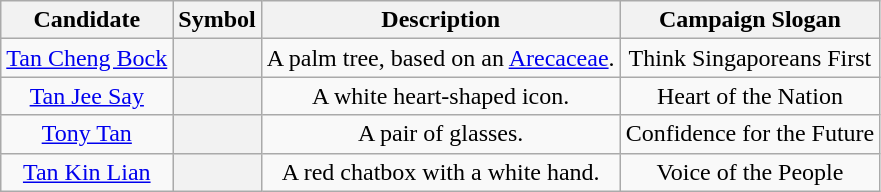<table class="wikitable" style= text-align:center;">
<tr>
<th>Candidate</th>
<th>Symbol</th>
<th>Description</th>
<th>Campaign Slogan</th>
</tr>
<tr>
<td><a href='#'>Tan Cheng Bock</a></td>
<th></th>
<td>A palm tree, based on an <a href='#'>Arecaceae</a>.</td>
<td>Think Singaporeans First</td>
</tr>
<tr>
<td><a href='#'>Tan Jee Say</a></td>
<th></th>
<td>A white heart-shaped icon.</td>
<td>Heart of the Nation</td>
</tr>
<tr>
<td><a href='#'>Tony Tan</a></td>
<th></th>
<td>A pair of glasses.</td>
<td>Confidence for the Future</td>
</tr>
<tr>
<td><a href='#'>Tan Kin Lian</a></td>
<th></th>
<td>A red chatbox with a white hand.</td>
<td>Voice of the People</td>
</tr>
</table>
